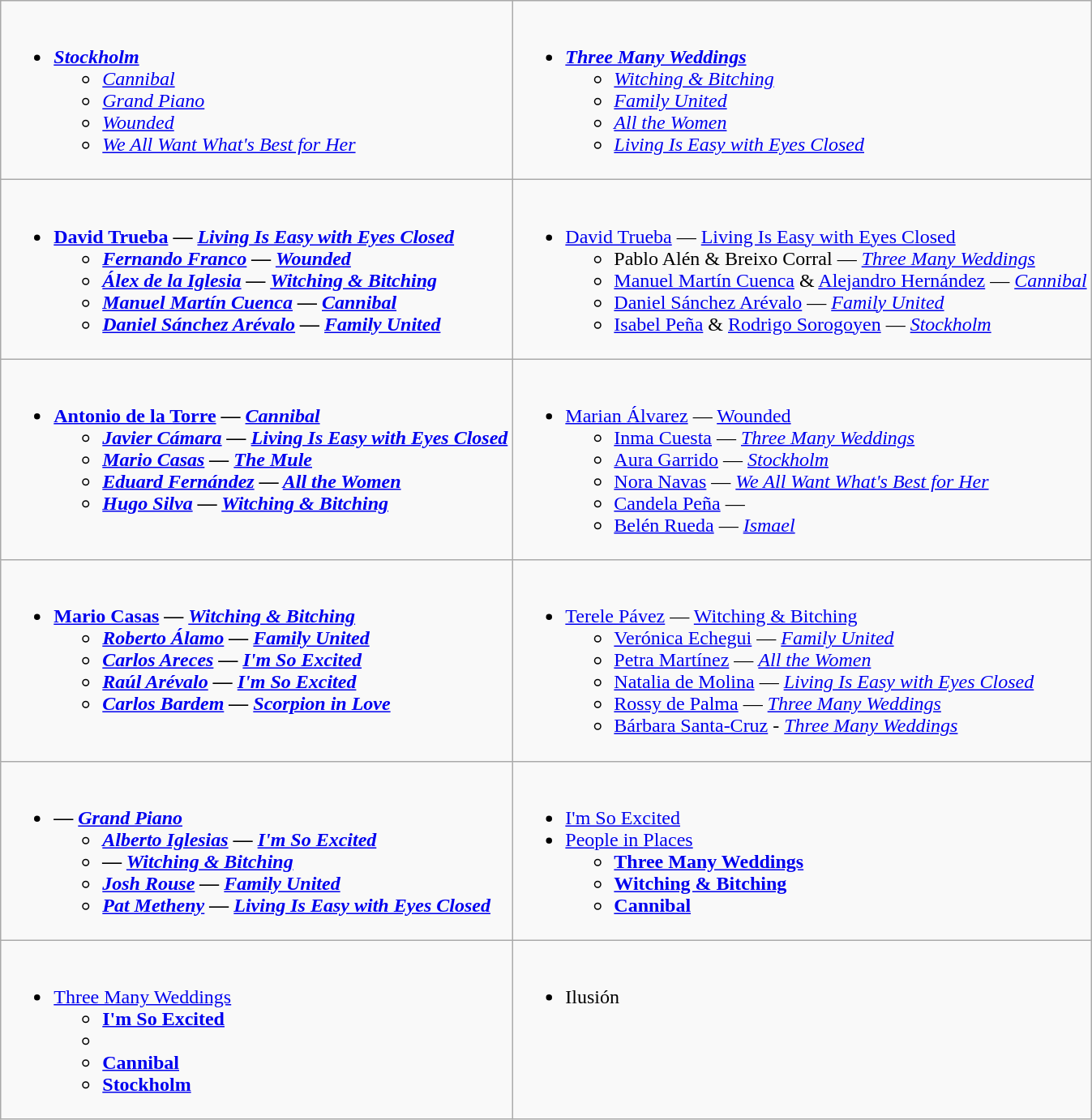<table class=wikitable style="width="100%">
<tr>
<td valign = "top" style="width="50%"><br><ul><li><strong><em><a href='#'>Stockholm</a></em></strong><ul><li><em><a href='#'>Cannibal</a></em></li><li><em><a href='#'>Grand Piano</a></em></li><li><em><a href='#'>Wounded</a></em></li><li><em><a href='#'>We All Want What's Best for Her</a></em></li></ul></li></ul></td>
<td valign = "top" style="width="50%"><br><ul><li><strong><em><a href='#'>Three Many Weddings</a></em></strong><ul><li><em><a href='#'>Witching & Bitching</a></em></li><li><em><a href='#'>Family United</a></em></li><li><em><a href='#'>All the Women</a></em></li><li><em><a href='#'>Living Is Easy with Eyes Closed</a></em></li></ul></li></ul></td>
</tr>
<tr>
<td valign = "top" style="width="50%"><br><ul><li><strong><a href='#'>David Trueba</a> — <em><a href='#'>Living Is Easy with Eyes Closed</a><strong><em><ul><li><a href='#'>Fernando Franco</a> — </em><a href='#'>Wounded</a><em></li><li><a href='#'>Álex de la Iglesia</a> — </em><a href='#'>Witching & Bitching</a><em></li><li><a href='#'>Manuel Martín Cuenca</a> — </em><a href='#'>Cannibal</a><em></li><li><a href='#'>Daniel Sánchez Arévalo</a> — </em><a href='#'>Family United</a><em></li></ul></li></ul></td>
<td valign = "top" style="width="50%"><br><ul><li></strong><a href='#'>David Trueba</a> — </em><a href='#'>Living Is Easy with Eyes Closed</a></em></strong><ul><li>Pablo Alén & Breixo Corral — <em><a href='#'>Three Many Weddings</a></em></li><li><a href='#'>Manuel Martín Cuenca</a> & <a href='#'>Alejandro Hernández</a> — <em><a href='#'>Cannibal</a></em></li><li><a href='#'>Daniel Sánchez Arévalo</a> — <em><a href='#'>Family United</a></em></li><li><a href='#'>Isabel Peña</a> & <a href='#'>Rodrigo Sorogoyen</a> — <em><a href='#'>Stockholm</a></em></li></ul></li></ul></td>
</tr>
<tr>
<td valign = "top" style="width="50%"><br><ul><li><strong><a href='#'>Antonio de la Torre</a> — <em><a href='#'>Cannibal</a><strong><em><ul><li><a href='#'>Javier Cámara</a> — </em><a href='#'>Living Is Easy with Eyes Closed</a><em></li><li><a href='#'>Mario Casas</a> — </em><a href='#'>The Mule</a><em></li><li><a href='#'>Eduard Fernández</a> — </em><a href='#'>All the Women</a><em></li><li><a href='#'>Hugo Silva</a> — </em><a href='#'>Witching & Bitching</a><em></li></ul></li></ul></td>
<td valign = "top" style="width="50%"><br><ul><li></strong><a href='#'>Marian Álvarez</a> — </em><a href='#'>Wounded</a></em></strong><ul><li><a href='#'>Inma Cuesta</a> — <em><a href='#'>Three Many Weddings</a></em></li><li><a href='#'>Aura Garrido</a> — <em><a href='#'>Stockholm</a></em></li><li><a href='#'>Nora Navas</a> — <em><a href='#'>We All Want What's Best for Her</a></em></li><li><a href='#'>Candela Peña</a> — <em></em></li><li><a href='#'>Belén Rueda</a> — <em><a href='#'>Ismael</a></em></li></ul></li></ul></td>
</tr>
<tr>
<td valign = "top" style="width="50%"><br><ul><li><strong><a href='#'>Mario Casas</a> — <em><a href='#'>Witching & Bitching</a><strong><em><ul><li><a href='#'>Roberto Álamo</a> — </em><a href='#'>Family United</a><em></li><li><a href='#'>Carlos Areces</a> — </em><a href='#'>I'm So Excited</a><em></li><li><a href='#'>Raúl Arévalo</a> — </em><a href='#'>I'm So Excited</a><em></li><li><a href='#'>Carlos Bardem</a> — </em><a href='#'>Scorpion in Love</a><em></li></ul></li></ul></td>
<td valign = "top" style="width="50%"><br><ul><li></strong><a href='#'>Terele Pávez</a> — </em><a href='#'>Witching & Bitching</a></em></strong><ul><li><a href='#'>Verónica Echegui</a> — <em><a href='#'>Family United</a></em></li><li><a href='#'>Petra Martínez</a> — <em><a href='#'>All the Women</a></em></li><li><a href='#'>Natalia de Molina</a> — <em><a href='#'>Living Is Easy with Eyes Closed</a></em></li><li><a href='#'>Rossy de Palma</a> — <em><a href='#'>Three Many Weddings</a></em></li><li><a href='#'>Bárbara Santa-Cruz</a> - <em><a href='#'>Three Many Weddings</a></em></li></ul></li></ul></td>
</tr>
<tr>
<td valign = "top" style="width="50%"><br><ul><li><strong> — <em><a href='#'>Grand Piano</a><strong><em><ul><li><a href='#'>Alberto Iglesias</a> — </em><a href='#'>I'm So Excited</a><em></li><li> — </em><a href='#'>Witching & Bitching</a><em></li><li><a href='#'>Josh Rouse</a> — </em><a href='#'>Family United</a><em></li><li><a href='#'>Pat Metheny</a> — </em><a href='#'>Living Is Easy with Eyes Closed</a><em></li></ul></li></ul></td>
<td valign = "top" style="width="50%"><br><ul><li></em></strong><a href='#'>I'm So Excited</a><strong><em></li><li></em></strong><a href='#'>People in Places</a><strong><em><ul><li></em><a href='#'>Three Many Weddings</a><em></li><li></em><a href='#'>Witching & Bitching</a><em></li><li></em><a href='#'>Cannibal</a><em></li></ul></li></ul></td>
</tr>
<tr>
<td valign = "top" style="width="50%"><br><ul><li></em></strong><a href='#'>Three Many Weddings</a><strong><em><ul><li></em><a href='#'>I'm So Excited</a><em></li><li></em><em></li><li></em><a href='#'>Cannibal</a><em></li><li></em><a href='#'>Stockholm</a><em></li></ul></li></ul></td>
<td valign = "top" style="width="50%"><br><ul><li></em></strong>Ilusión<strong><em></li></ul></td>
</tr>
</table>
